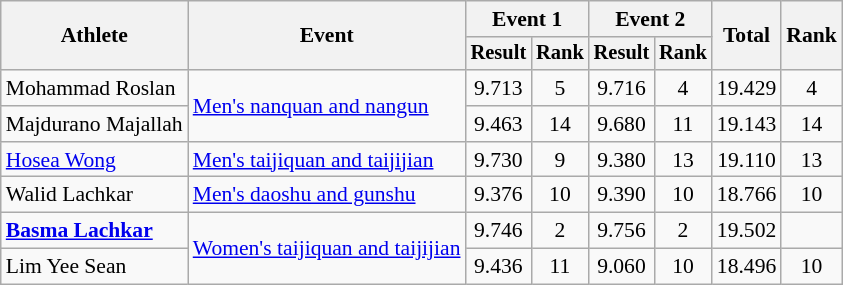<table class=wikitable style=font-size:90%;text-align:center>
<tr>
<th rowspan="2">Athlete</th>
<th rowspan="2">Event</th>
<th colspan="2">Event 1</th>
<th colspan="2">Event 2</th>
<th rowspan="2">Total</th>
<th rowspan="2">Rank</th>
</tr>
<tr style="font-size:95%">
<th>Result</th>
<th>Rank</th>
<th>Result</th>
<th>Rank</th>
</tr>
<tr>
<td align=left>Mohammad Roslan</td>
<td align=left rowspan=2><a href='#'>Men's nanquan and nangun</a></td>
<td>9.713</td>
<td>5</td>
<td>9.716</td>
<td>4</td>
<td>19.429</td>
<td>4</td>
</tr>
<tr>
<td align=left>Majdurano Majallah</td>
<td>9.463</td>
<td>14</td>
<td>9.680</td>
<td>11</td>
<td>19.143</td>
<td>14</td>
</tr>
<tr>
<td align=left><a href='#'>Hosea Wong</a></td>
<td align=left><a href='#'>Men's taijiquan and taijijian</a></td>
<td>9.730</td>
<td>9</td>
<td>9.380</td>
<td>13</td>
<td>19.110</td>
<td>13</td>
</tr>
<tr>
<td align=left>Walid Lachkar</td>
<td align=left><a href='#'>Men's daoshu and gunshu</a></td>
<td>9.376</td>
<td>10</td>
<td>9.390</td>
<td>10</td>
<td>18.766</td>
<td>10</td>
</tr>
<tr>
<td align=left><strong><a href='#'>Basma Lachkar</a></strong></td>
<td align=left rowspan=2><a href='#'>Women's taijiquan and taijijian</a></td>
<td>9.746</td>
<td>2</td>
<td>9.756</td>
<td>2</td>
<td>19.502</td>
<td></td>
</tr>
<tr>
<td align=left>Lim Yee Sean</td>
<td>9.436</td>
<td>11</td>
<td>9.060</td>
<td>10</td>
<td>18.496</td>
<td>10</td>
</tr>
</table>
